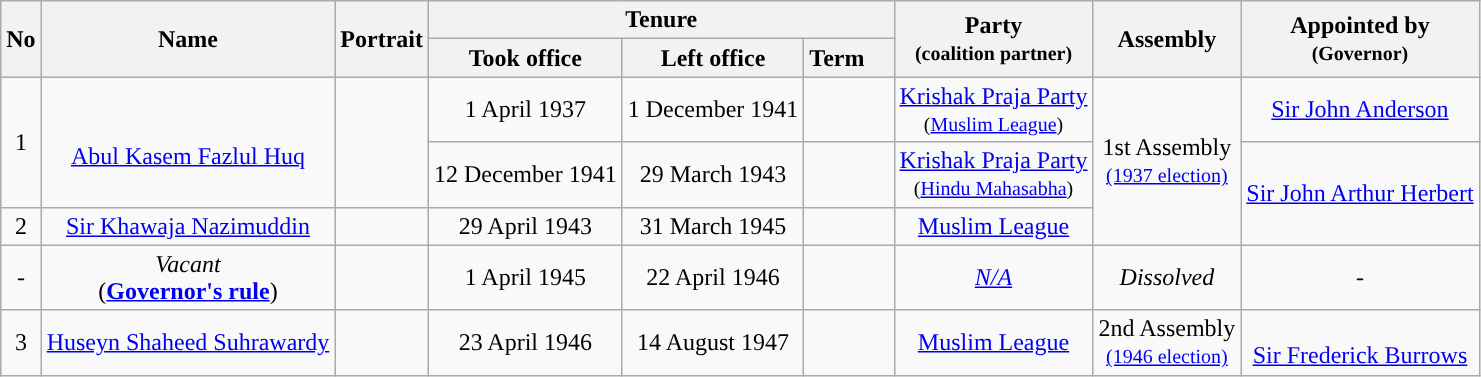<table class="wikitable" style="text-align:center">
<tr>
<th rowspan="2">No</th>
<th rowspan="2">Name</th>
<th rowspan="2">Portrait</th>
<th colspan="3">Tenure</th>
<th rowspan="2">Party<br><small>(coalition partner)</small></th>
<th rowspan="2">Assembly</th>
<th rowspan="2">Appointed by<br><small>(Governor)</small></th>
</tr>
<tr>
<th>Took office</th>
<th>Left office</th>
<th>Term    </th>
</tr>
<tr>
<td rowspan="2" style="background-color: ">1</td>
<td rowspan="2"><a href='#'><br> Abul Kasem Fazlul Huq</a></td>
<td rowspan="2"></td>
<td>1 April 1937</td>
<td>1 December 1941</td>
<td></td>
<td><a href='#'>Krishak Praja Party</a><br><small>(<a href='#'>Muslim League</a>)</small></td>
<td rowspan="3">1st Assembly<br><small><a href='#'>(1937 election)</a></small></td>
<td><a href='#'>Sir John Anderson</a></td>
</tr>
<tr>
<td>12 December 1941</td>
<td>29 March 1943</td>
<td></td>
<td><a href='#'>Krishak Praja Party</a><br><small>(<a href='#'>Hindu Mahasabha</a>)</small></td>
<td rowspan="2"><a href='#'>Sir John Arthur Herbert</a></td>
</tr>
<tr>
<td style="background-color: ">2</td>
<td><a href='#'>Sir Khawaja Nazimuddin</a></td>
<td></td>
<td>29 April 1943</td>
<td>31 March 1945</td>
<td></td>
<td><a href='#'>Muslim League</a></td>
</tr>
<tr>
<td style="background-color: ">-</td>
<td><em>Vacant</em><br>(<strong><a href='#'>Governor's rule</a></strong>)</td>
<td></td>
<td>1 April 1945</td>
<td>22 April 1946</td>
<td></td>
<td><em><a href='#'>N/A</a></em></td>
<td><em>Dissolved</em></td>
<td>-</td>
</tr>
<tr>
<td style="background-color: ">3</td>
<td><a href='#'>Huseyn Shaheed Suhrawardy</a></td>
<td></td>
<td>23 April 1946</td>
<td>14 August 1947</td>
<td></td>
<td><a href='#'>Muslim League</a></td>
<td>2nd Assembly<br><small><a href='#'>(1946 election)</a></small></td>
<td><br><a href='#'>Sir Frederick Burrows</a></td>
</tr>
</table>
